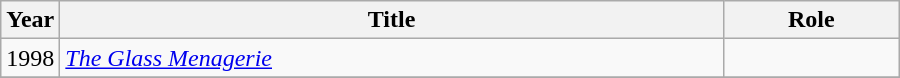<table class="wikitable" style="width:600px">
<tr>
<th width=10>Year</th>
<th>Title</th>
<th>Role</th>
</tr>
<tr>
<td>1998</td>
<td><em><a href='#'>The Glass Menagerie</a></em></td>
<td></td>
</tr>
<tr>
</tr>
</table>
